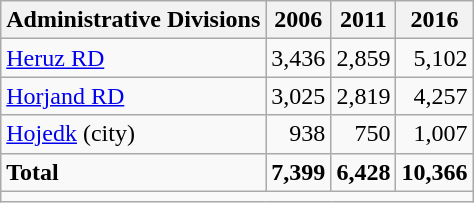<table class="wikitable">
<tr>
<th>Administrative Divisions</th>
<th>2006</th>
<th>2011</th>
<th>2016</th>
</tr>
<tr>
<td><a href='#'>Heruz RD</a></td>
<td style="text-align: right;">3,436</td>
<td style="text-align: right;">2,859</td>
<td style="text-align: right;">5,102</td>
</tr>
<tr>
<td><a href='#'>Horjand RD</a></td>
<td style="text-align: right;">3,025</td>
<td style="text-align: right;">2,819</td>
<td style="text-align: right;">4,257</td>
</tr>
<tr>
<td><a href='#'>Hojedk</a> (city)</td>
<td style="text-align: right;">938</td>
<td style="text-align: right;">750</td>
<td style="text-align: right;">1,007</td>
</tr>
<tr>
<td><strong>Total</strong></td>
<td style="text-align: right;"><strong>7,399</strong></td>
<td style="text-align: right;"><strong>6,428</strong></td>
<td style="text-align: right;"><strong>10,366</strong></td>
</tr>
<tr>
<td colspan=4></td>
</tr>
</table>
